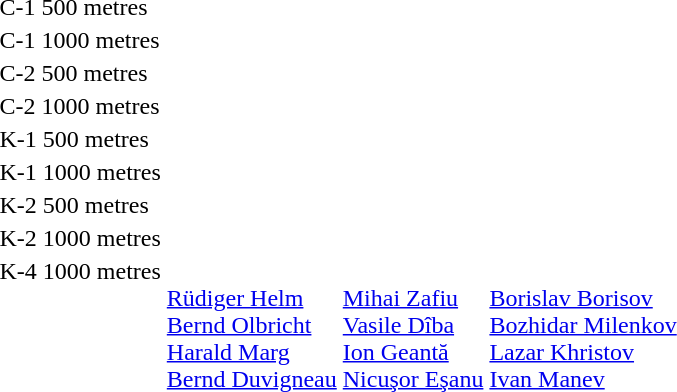<table>
<tr valign="top">
<td>C-1 500 metres<br></td>
<td></td>
<td></td>
<td></td>
</tr>
<tr valign="top">
<td>C-1 1000 metres<br></td>
<td></td>
<td></td>
<td></td>
</tr>
<tr valign="top">
<td>C-2 500 metres<br></td>
<td></td>
<td></td>
<td></td>
</tr>
<tr valign="top">
<td>C-2 1000 metres<br></td>
<td></td>
<td></td>
<td></td>
</tr>
<tr valign="top">
<td>K-1 500 metres<br></td>
<td></td>
<td></td>
<td></td>
</tr>
<tr valign="top">
<td>K-1 1000 metres<br></td>
<td></td>
<td></td>
<td></td>
</tr>
<tr valign="top">
<td>K-2 500 metres<br></td>
<td></td>
<td></td>
<td></td>
</tr>
<tr valign="top">
<td>K-2 1000 metres<br></td>
<td></td>
<td></td>
<td></td>
</tr>
<tr valign="top">
<td>K-4 1000 metres<br></td>
<td><br><a href='#'>Rüdiger Helm</a><br><a href='#'>Bernd Olbricht</a><br><a href='#'>Harald Marg</a><br><a href='#'>Bernd Duvigneau</a></td>
<td><br><a href='#'>Mihai Zafiu</a><br><a href='#'>Vasile Dîba</a><br><a href='#'>Ion Geantă</a><br><a href='#'>Nicuşor Eşanu</a></td>
<td><br><a href='#'>Borislav Borisov</a><br><a href='#'>Bozhidar Milenkov</a><br><a href='#'>Lazar Khristov</a><br><a href='#'>Ivan Manev</a></td>
</tr>
</table>
